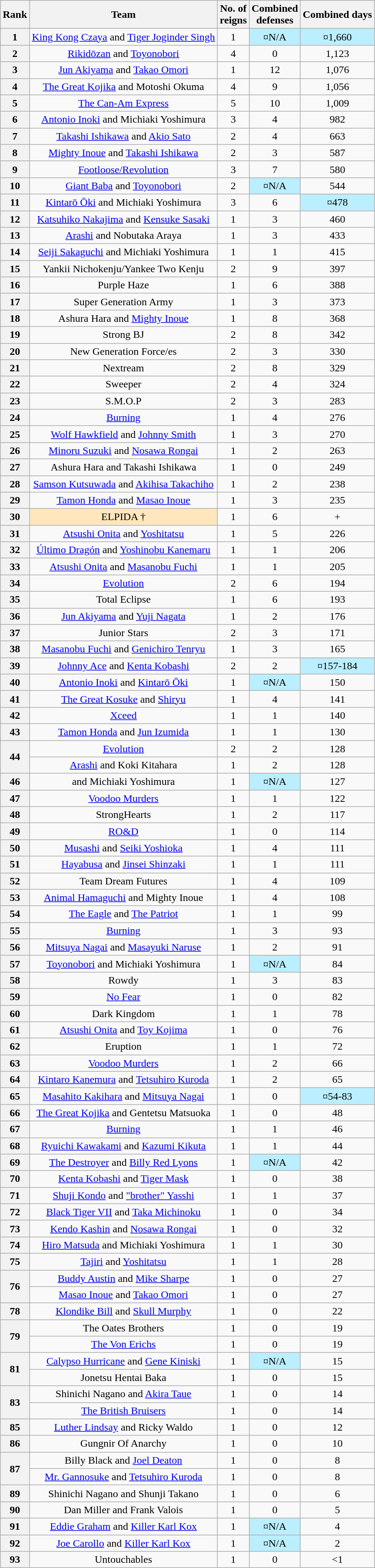<table class="wikitable sortable" style="text-align: center">
<tr>
<th>Rank</th>
<th>Team</th>
<th>No. of<br>reigns</th>
<th>Combined<br>defenses</th>
<th data-sort-type="number">Combined days</th>
</tr>
<tr>
<th>1</th>
<td><a href='#'>King Kong Czaya</a> and <a href='#'>Tiger Joginder Singh</a></td>
<td>1</td>
<td style="background-color:#bbeeff">¤N/A</td>
<td style="background-color:#bbeeff">¤1,660</td>
</tr>
<tr>
<th>2</th>
<td><a href='#'>Rikidōzan</a> and <a href='#'>Toyonobori</a></td>
<td>4</td>
<td>0</td>
<td>1,123</td>
</tr>
<tr>
<th>3</th>
<td><a href='#'>Jun Akiyama</a> and <a href='#'>Takao Omori</a></td>
<td>1</td>
<td>12</td>
<td>1,076</td>
</tr>
<tr>
<th>4</th>
<td><a href='#'>The Great Kojika</a> and Motoshi Okuma</td>
<td>4</td>
<td>9</td>
<td>1,056</td>
</tr>
<tr>
<th>5</th>
<td><a href='#'>The Can-Am Express</a><br></td>
<td>5</td>
<td>10</td>
<td>1,009</td>
</tr>
<tr>
<th>6</th>
<td><a href='#'>Antonio Inoki</a> and Michiaki Yoshimura</td>
<td>3</td>
<td>4</td>
<td>982</td>
</tr>
<tr>
<th>7</th>
<td><a href='#'>Takashi Ishikawa</a> and <a href='#'>Akio Sato</a></td>
<td>2</td>
<td>4</td>
<td>663</td>
</tr>
<tr>
<th>8</th>
<td><a href='#'>Mighty Inoue</a> and <a href='#'>Takashi Ishikawa</a></td>
<td>2</td>
<td>3</td>
<td>587</td>
</tr>
<tr>
<th>9</th>
<td><a href='#'>Footloose/Revolution</a><br></td>
<td>3</td>
<td>7</td>
<td>580</td>
</tr>
<tr>
<th>10</th>
<td><a href='#'>Giant Baba</a> and <a href='#'>Toyonobori</a></td>
<td>2</td>
<td style="background-color:#bbeeff">¤N/A</td>
<td>544</td>
</tr>
<tr>
<th>11</th>
<td><a href='#'>Kintarō Ōki</a> and Michiaki Yoshimura</td>
<td>3</td>
<td>6</td>
<td style="background-color:#bbeeff">¤478</td>
</tr>
<tr>
<th>12</th>
<td><a href='#'>Katsuhiko Nakajima</a> and <a href='#'>Kensuke Sasaki</a></td>
<td>1</td>
<td>3</td>
<td>460</td>
</tr>
<tr>
<th>13</th>
<td><a href='#'>Arashi</a> and Nobutaka Araya</td>
<td>1</td>
<td>3</td>
<td>433</td>
</tr>
<tr>
<th>14</th>
<td><a href='#'>Seiji Sakaguchi</a> and Michiaki Yoshimura</td>
<td>1</td>
<td>1</td>
<td>415</td>
</tr>
<tr>
<th>15</th>
<td>Yankii Nichokenju/Yankee Two Kenju <br></td>
<td>2</td>
<td>9</td>
<td>397</td>
</tr>
<tr>
<th>16</th>
<td>Purple Haze<br></td>
<td>1</td>
<td>6</td>
<td>388</td>
</tr>
<tr>
<th>17</th>
<td>Super Generation Army<br></td>
<td>1</td>
<td>3</td>
<td>373</td>
</tr>
<tr>
<th>18</th>
<td>Ashura Hara and <a href='#'>Mighty Inoue</a></td>
<td>1</td>
<td>8</td>
<td>368</td>
</tr>
<tr>
<th>19</th>
<td>Strong BJ<br></td>
<td>2</td>
<td>8</td>
<td>342</td>
</tr>
<tr>
<th>20</th>
<td>New Generation Force/es<br></td>
<td>2</td>
<td>3</td>
<td>330</td>
</tr>
<tr>
<th>21</th>
<td>Nextream<br></td>
<td>2</td>
<td>8</td>
<td>329</td>
</tr>
<tr>
<th>22</th>
<td>Sweeper<br></td>
<td>2</td>
<td>4</td>
<td>324</td>
</tr>
<tr>
<th>23</th>
<td>S.M.O.P<br></td>
<td>2</td>
<td>3</td>
<td>283</td>
</tr>
<tr>
<th>24</th>
<td><a href='#'>Burning</a><br></td>
<td>1</td>
<td>4</td>
<td>276</td>
</tr>
<tr>
<th>25</th>
<td><a href='#'>Wolf Hawkfield</a> and <a href='#'>Johnny Smith</a></td>
<td>1</td>
<td>3</td>
<td>270</td>
</tr>
<tr>
<th>26</th>
<td><a href='#'>Minoru Suzuki</a> and <a href='#'>Nosawa Rongai</a></td>
<td>1</td>
<td>2</td>
<td>263</td>
</tr>
<tr>
<th>27</th>
<td>Ashura Hara and Takashi Ishikawa</td>
<td>1</td>
<td>0</td>
<td>249</td>
</tr>
<tr>
<th>28</th>
<td><a href='#'>Samson Kutsuwada</a> and <a href='#'>Akihisa Takachiho</a></td>
<td>1</td>
<td>2</td>
<td>238</td>
</tr>
<tr>
<th>29</th>
<td><a href='#'>Tamon Honda</a> and <a href='#'>Masao Inoue</a></td>
<td>1</td>
<td>3</td>
<td>235</td>
</tr>
<tr>
<th>30</th>
<td style="background-color:#FFE6BD">ELPIDA †<br></td>
<td>1</td>
<td>6</td>
<td>+</td>
</tr>
<tr>
<th>31</th>
<td><a href='#'>Atsushi Onita</a> and <a href='#'>Yoshitatsu</a></td>
<td>1</td>
<td>5</td>
<td>226</td>
</tr>
<tr>
<th>32</th>
<td><a href='#'>Último Dragón</a> and <a href='#'>Yoshinobu Kanemaru</a></td>
<td>1</td>
<td>1</td>
<td>206</td>
</tr>
<tr>
<th>33</th>
<td><a href='#'>Atsushi Onita</a> and <a href='#'>Masanobu Fuchi</a></td>
<td>1</td>
<td>1</td>
<td>205</td>
</tr>
<tr>
<th>34</th>
<td><a href='#'>Evolution</a><br></td>
<td>2</td>
<td>6</td>
<td>194</td>
</tr>
<tr>
<th>35</th>
<td>Total Eclipse<br></td>
<td>1</td>
<td>6</td>
<td>193</td>
</tr>
<tr>
<th>36</th>
<td><a href='#'>Jun Akiyama</a> and <a href='#'>Yuji Nagata</a></td>
<td>1</td>
<td>2</td>
<td>176</td>
</tr>
<tr>
<th>37</th>
<td>Junior Stars<br></td>
<td>2</td>
<td>3</td>
<td>171</td>
</tr>
<tr>
<th>38</th>
<td><a href='#'>Masanobu Fuchi</a> and <a href='#'>Genichiro Tenryu</a></td>
<td>1</td>
<td>3</td>
<td>165</td>
</tr>
<tr>
<th>39</th>
<td><a href='#'>Johnny Ace</a> and <a href='#'>Kenta Kobashi</a></td>
<td>2</td>
<td>2</td>
<td style="background-color:#bbeeff">¤157-184</td>
</tr>
<tr>
<th>40</th>
<td><a href='#'>Antonio Inoki</a> and <a href='#'>Kintarō Ōki</a></td>
<td>1</td>
<td style="background-color:#bbeeff">¤N/A</td>
<td>150</td>
</tr>
<tr>
<th>41</th>
<td><a href='#'>The Great Kosuke</a> and <a href='#'>Shiryu</a></td>
<td>1</td>
<td>4</td>
<td>141</td>
</tr>
<tr>
<th>42</th>
<td><a href='#'>Xceed</a><br></td>
<td>1</td>
<td>1</td>
<td>140</td>
</tr>
<tr>
<th>43</th>
<td><a href='#'>Tamon Honda</a> and <a href='#'>Jun Izumida</a></td>
<td>1</td>
<td>1</td>
<td>130</td>
</tr>
<tr>
<th rowspan=2>44</th>
<td><a href='#'>Evolution</a><br></td>
<td>2</td>
<td>2</td>
<td>128</td>
</tr>
<tr>
<td><a href='#'>Arashi</a> and Koki Kitahara</td>
<td>1</td>
<td>2</td>
<td>128</td>
</tr>
<tr>
<th>46</th>
<td> and Michiaki Yoshimura</td>
<td>1</td>
<td style="background-color:#bbeeff">¤N/A</td>
<td>127</td>
</tr>
<tr>
<th>47</th>
<td><a href='#'>Voodoo Murders</a><br></td>
<td>1</td>
<td>1</td>
<td>122</td>
</tr>
<tr>
<th>48</th>
<td>StrongHearts<br></td>
<td>1</td>
<td>2</td>
<td>117</td>
</tr>
<tr>
<th>49</th>
<td><a href='#'>RO&D</a><br></td>
<td>1</td>
<td>0</td>
<td>114</td>
</tr>
<tr>
<th>50</th>
<td><a href='#'>Musashi</a> and <a href='#'>Seiki Yoshioka</a></td>
<td>1</td>
<td>4</td>
<td>111</td>
</tr>
<tr>
<th>51</th>
<td><a href='#'>Hayabusa</a> and <a href='#'>Jinsei Shinzaki</a></td>
<td>1</td>
<td>1</td>
<td>111</td>
</tr>
<tr>
<th>52</th>
<td>Team Dream Futures<br></td>
<td>1</td>
<td>4</td>
<td>109</td>
</tr>
<tr>
<th>53</th>
<td><a href='#'>Animal Hamaguchi</a> and Mighty Inoue</td>
<td>1</td>
<td>4</td>
<td>108</td>
</tr>
<tr>
<th>54</th>
<td><a href='#'>The Eagle</a> and <a href='#'>The Patriot</a></td>
<td>1</td>
<td>1</td>
<td>99</td>
</tr>
<tr>
<th>55</th>
<td><a href='#'>Burning</a><br></td>
<td>1</td>
<td>3</td>
<td>93</td>
</tr>
<tr>
<th>56</th>
<td><a href='#'>Mitsuya Nagai</a> and <a href='#'>Masayuki Naruse</a></td>
<td>1</td>
<td>2</td>
<td>91</td>
</tr>
<tr>
<th>57</th>
<td><a href='#'>Toyonobori</a> and Michiaki Yoshimura</td>
<td>1</td>
<td style="background-color:#bbeeff">¤N/A</td>
<td>84</td>
</tr>
<tr>
<th>58</th>
<td>Rowdy<br></td>
<td>1</td>
<td>3</td>
<td>83</td>
</tr>
<tr>
<th>59</th>
<td><a href='#'>No Fear</a><br></td>
<td>1</td>
<td>0</td>
<td>82</td>
</tr>
<tr>
<th>60</th>
<td>Dark Kingdom<br></td>
<td>1</td>
<td>1</td>
<td>78</td>
</tr>
<tr>
<th>61</th>
<td><a href='#'>Atsushi Onita</a> and <a href='#'>Toy Kojima</a></td>
<td>1</td>
<td>0</td>
<td>76</td>
</tr>
<tr>
<th>62</th>
<td>Eruption <br></td>
<td>1</td>
<td>1</td>
<td>72</td>
</tr>
<tr>
<th>63</th>
<td><a href='#'>Voodoo Murders</a><br></td>
<td>1</td>
<td>2</td>
<td>66</td>
</tr>
<tr>
<th>64</th>
<td><a href='#'>Kintaro Kanemura</a> and <a href='#'>Tetsuhiro Kuroda</a></td>
<td>1</td>
<td>2</td>
<td>65</td>
</tr>
<tr>
<th>65</th>
<td><a href='#'>Masahito Kakihara</a> and <a href='#'>Mitsuya Nagai</a></td>
<td>1</td>
<td>0</td>
<td style="background-color:#bbeeff">¤54-83</td>
</tr>
<tr>
<th>66</th>
<td><a href='#'>The Great Kojika</a> and Gentetsu Matsuoka</td>
<td>1</td>
<td>0</td>
<td>48</td>
</tr>
<tr>
<th>67</th>
<td><a href='#'>Burning</a><br></td>
<td>1</td>
<td>1</td>
<td>46</td>
</tr>
<tr>
<th>68</th>
<td><a href='#'>Ryuichi Kawakami</a> and <a href='#'>Kazumi Kikuta</a></td>
<td>1</td>
<td>1</td>
<td>44</td>
</tr>
<tr>
<th>69</th>
<td><a href='#'>The Destroyer</a> and <a href='#'>Billy Red Lyons</a></td>
<td>1</td>
<td style="background-color:#bbeeff">¤N/A</td>
<td>42</td>
</tr>
<tr>
<th>70</th>
<td><a href='#'>Kenta Kobashi</a> and <a href='#'>Tiger Mask</a></td>
<td>1</td>
<td>0</td>
<td>38</td>
</tr>
<tr>
<th>71</th>
<td><a href='#'>Shuji Kondo</a> and <a href='#'>"brother" Yasshi</a></td>
<td>1</td>
<td>1</td>
<td>37</td>
</tr>
<tr>
<th>72</th>
<td><a href='#'>Black Tiger VII</a> and <a href='#'>Taka Michinoku</a></td>
<td>1</td>
<td>0</td>
<td>34</td>
</tr>
<tr>
<th>73</th>
<td><a href='#'>Kendo Kashin</a> and <a href='#'>Nosawa Rongai</a></td>
<td>1</td>
<td>0</td>
<td>32</td>
</tr>
<tr>
<th>74</th>
<td><a href='#'>Hiro Matsuda</a> and Michiaki Yoshimura</td>
<td>1</td>
<td>1</td>
<td>30</td>
</tr>
<tr>
<th>75</th>
<td><a href='#'>Tajiri</a> and <a href='#'>Yoshitatsu</a></td>
<td>1</td>
<td>1</td>
<td>28</td>
</tr>
<tr>
<th rowspan=2>76</th>
<td><a href='#'>Buddy Austin</a> and <a href='#'>Mike Sharpe</a></td>
<td>1</td>
<td>0</td>
<td>27</td>
</tr>
<tr>
<td><a href='#'>Masao Inoue</a> and <a href='#'>Takao Omori</a></td>
<td>1</td>
<td>0</td>
<td>27</td>
</tr>
<tr>
<th>78</th>
<td><a href='#'>Klondike Bill</a> and <a href='#'>Skull Murphy</a></td>
<td>1</td>
<td>0</td>
<td>22</td>
</tr>
<tr>
<th rowspan=2>79</th>
<td>The Oates Brothers<br></td>
<td>1</td>
<td>0</td>
<td>19</td>
</tr>
<tr>
<td><a href='#'>The Von Erichs</a> <br></td>
<td>1</td>
<td>0</td>
<td>19</td>
</tr>
<tr>
<th rowspan=2>81</th>
<td><a href='#'>Calypso Hurricane</a> and <a href='#'>Gene Kiniski</a></td>
<td>1</td>
<td style="background-color:#bbeeff">¤N/A</td>
<td>15</td>
</tr>
<tr>
<td>Jonetsu Hentai Baka<br></td>
<td>1</td>
<td>0</td>
<td>15</td>
</tr>
<tr>
<th rowspan=2>83</th>
<td>Shinichi Nagano and <a href='#'>Akira Taue</a></td>
<td>1</td>
<td>0</td>
<td>14</td>
</tr>
<tr>
<td><a href='#'>The British Bruisers</a><br></td>
<td>1</td>
<td>0</td>
<td>14</td>
</tr>
<tr>
<th>85</th>
<td><a href='#'>Luther Lindsay</a> and Ricky Waldo</td>
<td>1</td>
<td>0</td>
<td>12</td>
</tr>
<tr>
<th>86</th>
<td>Gungnir Of Anarchy<br></td>
<td>1</td>
<td>0</td>
<td>10</td>
</tr>
<tr>
<th rowspan=2>87</th>
<td>Billy Black and <a href='#'>Joel Deaton</a></td>
<td>1</td>
<td>0</td>
<td>8</td>
</tr>
<tr>
<td><a href='#'>Mr. Gannosuke</a> and <a href='#'>Tetsuhiro Kuroda</a></td>
<td>1</td>
<td>0</td>
<td>8</td>
</tr>
<tr>
<th>89</th>
<td>Shinichi Nagano and Shunji Takano</td>
<td>1</td>
<td>0</td>
<td>6</td>
</tr>
<tr>
<th>90</th>
<td>Dan Miller and Frank Valois</td>
<td>1</td>
<td>0</td>
<td>5</td>
</tr>
<tr>
<th>91</th>
<td><a href='#'>Eddie Graham</a> and <a href='#'>Killer Karl Kox</a></td>
<td>1</td>
<td style="background-color:#bbeeff">¤N/A</td>
<td>4</td>
</tr>
<tr>
<th>92</th>
<td><a href='#'>Joe Carollo</a> and <a href='#'>Killer Karl Kox</a></td>
<td>1</td>
<td style="background-color:#bbeeff">¤N/A</td>
<td>2</td>
</tr>
<tr>
<th>93</th>
<td>Untouchables<br></td>
<td>1</td>
<td>0</td>
<td><1</td>
</tr>
</table>
